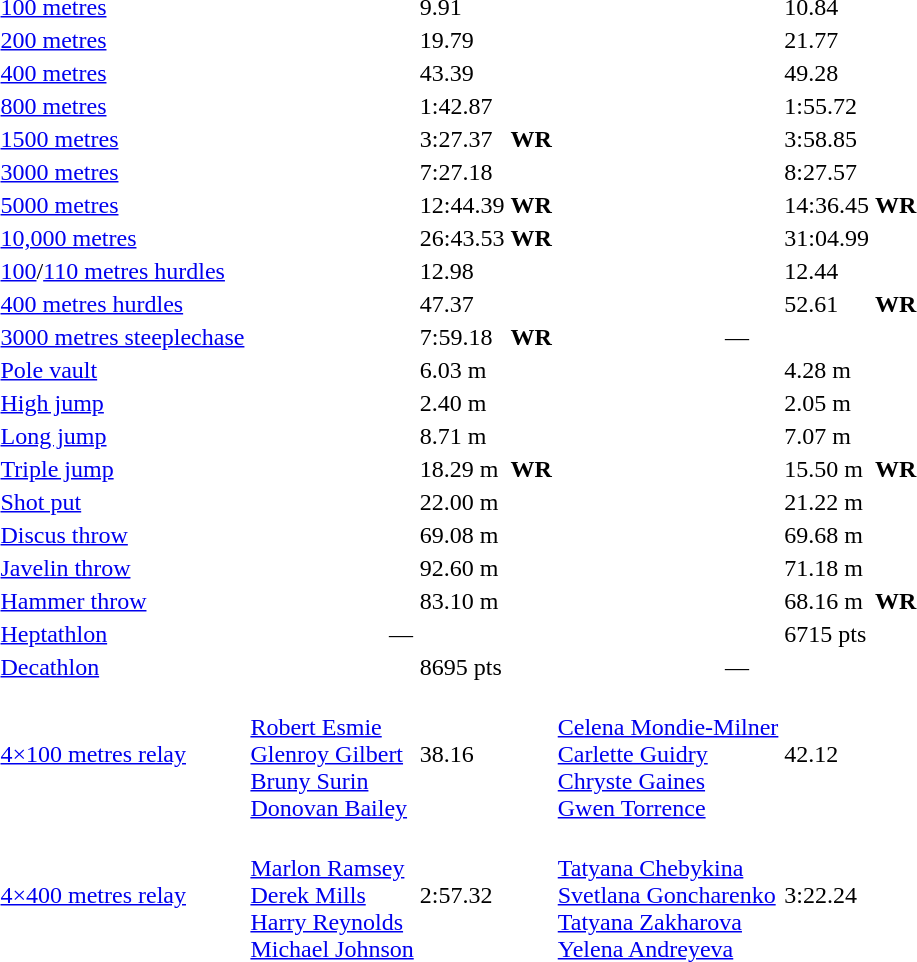<table>
<tr>
<td><a href='#'>100 metres</a></td>
<td></td>
<td>9.91</td>
<td></td>
<td></td>
<td>10.84</td>
<td></td>
</tr>
<tr>
<td><a href='#'>200 metres</a></td>
<td></td>
<td>19.79</td>
<td></td>
<td></td>
<td>21.77</td>
<td></td>
</tr>
<tr>
<td><a href='#'>400 metres</a></td>
<td></td>
<td>43.39</td>
<td></td>
<td></td>
<td>49.28</td>
<td></td>
</tr>
<tr>
<td><a href='#'>800 metres</a></td>
<td></td>
<td>1:42.87</td>
<td></td>
<td></td>
<td>1:55.72</td>
<td></td>
</tr>
<tr>
<td><a href='#'>1500 metres</a></td>
<td></td>
<td>3:27.37</td>
<td><strong>WR</strong></td>
<td></td>
<td>3:58.85</td>
<td></td>
</tr>
<tr>
<td><a href='#'>3000 metres</a></td>
<td></td>
<td>7:27.18</td>
<td></td>
<td></td>
<td>8:27.57</td>
<td></td>
</tr>
<tr>
<td><a href='#'>5000 metres</a></td>
<td></td>
<td>12:44.39</td>
<td><strong>WR</strong></td>
<td></td>
<td>14:36.45</td>
<td><strong>WR</strong></td>
</tr>
<tr>
<td><a href='#'>10,000 metres</a></td>
<td></td>
<td>26:43.53</td>
<td><strong>WR</strong></td>
<td></td>
<td>31:04.99</td>
<td></td>
</tr>
<tr>
<td><a href='#'>100</a>/<a href='#'>110 metres hurdles</a></td>
<td></td>
<td>12.98</td>
<td></td>
<td></td>
<td>12.44</td>
<td></td>
</tr>
<tr>
<td><a href='#'>400 metres hurdles</a></td>
<td></td>
<td>47.37</td>
<td></td>
<td></td>
<td>52.61</td>
<td><strong>WR</strong></td>
</tr>
<tr>
<td><a href='#'>3000 metres steeplechase</a></td>
<td></td>
<td>7:59.18</td>
<td><strong>WR</strong></td>
<td align=center colspan=3>—</td>
</tr>
<tr>
<td><a href='#'>Pole vault</a></td>
<td></td>
<td>6.03 m</td>
<td></td>
<td></td>
<td>4.28 m</td>
<td></td>
</tr>
<tr>
<td><a href='#'>High jump</a></td>
<td></td>
<td>2.40 m</td>
<td></td>
<td></td>
<td>2.05 m</td>
<td></td>
</tr>
<tr>
<td><a href='#'>Long jump</a></td>
<td></td>
<td>8.71 m</td>
<td></td>
<td></td>
<td>7.07 m</td>
<td></td>
</tr>
<tr>
<td><a href='#'>Triple jump</a></td>
<td></td>
<td>18.29 m</td>
<td><strong>WR</strong></td>
<td></td>
<td>15.50 m</td>
<td><strong>WR</strong></td>
</tr>
<tr>
<td><a href='#'>Shot put</a></td>
<td></td>
<td>22.00 m</td>
<td></td>
<td></td>
<td>21.22 m</td>
<td></td>
</tr>
<tr>
<td><a href='#'>Discus throw</a></td>
<td></td>
<td>69.08 m</td>
<td></td>
<td></td>
<td>69.68 m</td>
<td></td>
</tr>
<tr>
<td><a href='#'>Javelin throw</a></td>
<td></td>
<td>92.60 m</td>
<td></td>
<td></td>
<td>71.18 m</td>
<td></td>
</tr>
<tr>
<td><a href='#'>Hammer throw</a></td>
<td></td>
<td>83.10 m</td>
<td></td>
<td></td>
<td>68.16 m</td>
<td><strong>WR</strong></td>
</tr>
<tr>
<td><a href='#'>Heptathlon</a></td>
<td align=center colspan=3>—</td>
<td></td>
<td>6715 pts</td>
<td></td>
</tr>
<tr>
<td><a href='#'>Decathlon</a></td>
<td></td>
<td>8695 pts</td>
<td></td>
<td align=center colspan=3>—</td>
</tr>
<tr>
<td><a href='#'>4×100 metres relay</a></td>
<td><br><a href='#'>Robert Esmie</a><br><a href='#'>Glenroy Gilbert</a><br><a href='#'>Bruny Surin</a><br><a href='#'>Donovan Bailey</a></td>
<td>38.16</td>
<td></td>
<td><br><a href='#'>Celena Mondie-Milner</a><br><a href='#'>Carlette Guidry</a><br><a href='#'>Chryste Gaines</a><br><a href='#'>Gwen Torrence</a></td>
<td>42.12</td>
<td></td>
</tr>
<tr>
<td><a href='#'>4×400 metres relay</a></td>
<td><br><a href='#'>Marlon Ramsey</a><br><a href='#'>Derek Mills</a><br><a href='#'>Harry Reynolds</a><br><a href='#'>Michael Johnson</a></td>
<td>2:57.32</td>
<td></td>
<td><br><a href='#'>Tatyana Chebykina</a><br><a href='#'>Svetlana Goncharenko</a><br><a href='#'>Tatyana Zakharova</a><br><a href='#'>Yelena Andreyeva</a></td>
<td>3:22.24</td>
<td></td>
</tr>
</table>
